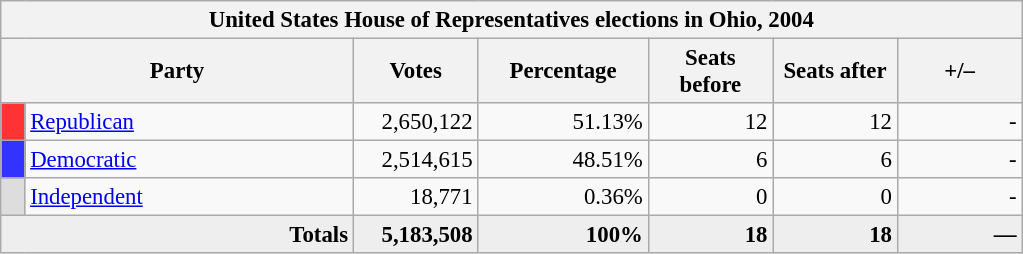<table class="wikitable" style="font-size: 95%;">
<tr>
<th colspan="8">United States House of Representatives elections in Ohio, 2004</th>
</tr>
<tr>
<th colspan=2 style="width: 15em">Party</th>
<th style="width: 5em">Votes</th>
<th style="width: 7em">Percentage</th>
<th style="width: 5em">Seats before</th>
<th style="width: 5em">Seats after</th>
<th style="width: 5em">+/–</th>
</tr>
<tr>
<th style="background-color:#FF3333; width: 3px"></th>
<td style="width: 130px"><a href='#'>Republican</a></td>
<td align="right">2,650,122</td>
<td align="right">51.13%</td>
<td align="right">12</td>
<td align="right">12</td>
<td align="right">-</td>
</tr>
<tr>
<th style="background-color:#3333FF; width: 3px"></th>
<td style="width: 130px"><a href='#'>Democratic</a></td>
<td align="right">2,514,615</td>
<td align="right">48.51%</td>
<td align="right">6</td>
<td align="right">6</td>
<td align="right">-</td>
</tr>
<tr>
<th style="background-color:#DDDDDD; width: 3px"></th>
<td style="width: 130px"><a href='#'>Independent</a></td>
<td align="right">18,771</td>
<td align="right">0.36%</td>
<td align="right">0</td>
<td align="right">0</td>
<td align="right">-</td>
</tr>
<tr bgcolor="#EEEEEE">
<td colspan="2" align="right"><strong>Totals</strong></td>
<td align="right"><strong>5,183,508</strong></td>
<td align="right"><strong>100%</strong></td>
<td align="right"><strong>18</strong></td>
<td align="right"><strong>18</strong></td>
<td align="right"><strong>—</strong></td>
</tr>
</table>
